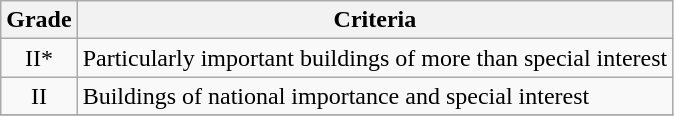<table class="wikitable" border="1">
<tr>
<th>Grade</th>
<th>Criteria</th>
</tr>
<tr>
<td align="center" >II*</td>
<td>Particularly important buildings of more than special interest</td>
</tr>
<tr>
<td align="center" >II</td>
<td>Buildings of national importance and special interest</td>
</tr>
<tr>
</tr>
</table>
